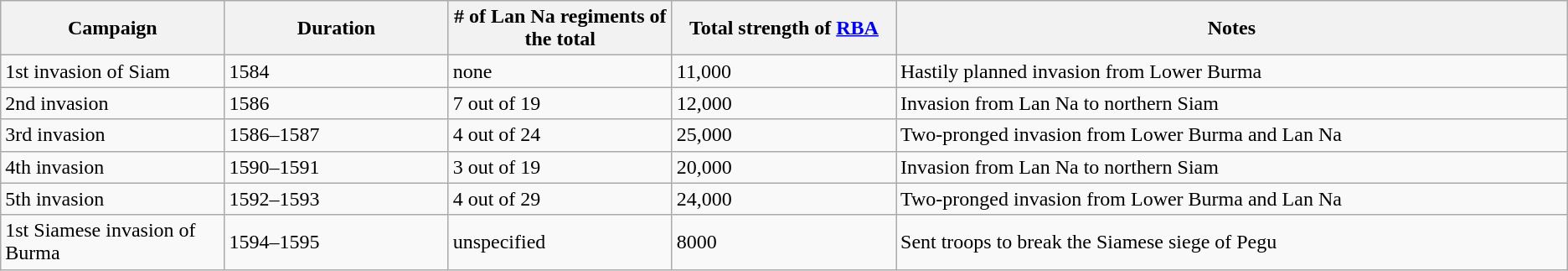<table class="wikitable" border="1">
<tr>
<th width=10%>Campaign</th>
<th width=10%>Duration</th>
<th width=10%># of Lan Na regiments of the total</th>
<th width=10%>Total strength of <a href='#'>RBA</a></th>
<th width=30%>Notes</th>
</tr>
<tr>
<td>1st invasion of Siam</td>
<td>1584</td>
<td>none</td>
<td>11,000</td>
<td>Hastily planned invasion from Lower Burma</td>
</tr>
<tr>
<td>2nd invasion</td>
<td>1586</td>
<td>7 out of 19</td>
<td>12,000</td>
<td>Invasion from Lan Na to northern Siam</td>
</tr>
<tr>
<td>3rd invasion</td>
<td>1586–1587</td>
<td>4 out of 24</td>
<td>25,000</td>
<td>Two-pronged invasion from Lower Burma and Lan Na</td>
</tr>
<tr>
<td>4th invasion</td>
<td>1590–1591</td>
<td>3 out of 19</td>
<td>20,000</td>
<td>Invasion from Lan Na to northern Siam</td>
</tr>
<tr>
<td>5th invasion</td>
<td>1592–1593</td>
<td>4 out of 29</td>
<td>24,000</td>
<td>Two-pronged invasion from Lower Burma and Lan Na</td>
</tr>
<tr>
<td>1st Siamese invasion of Burma</td>
<td>1594–1595</td>
<td>unspecified</td>
<td>8000</td>
<td>Sent troops to break the Siamese siege of Pegu</td>
</tr>
</table>
